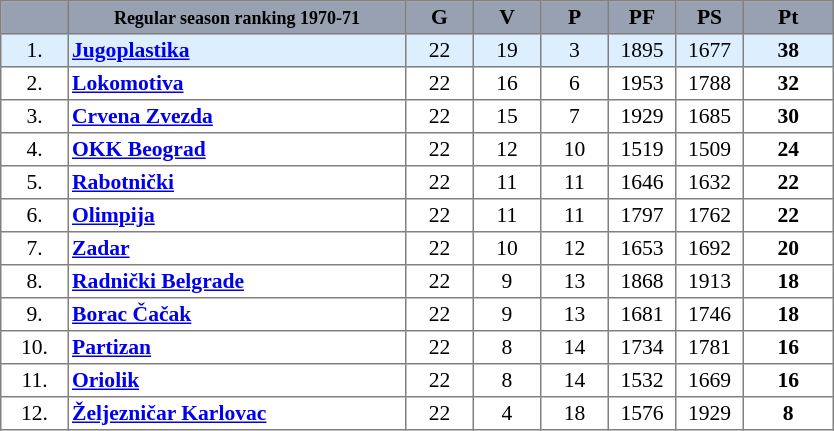<table align=center style="font-size: 90%; border-collapse:collapse" border=1 cellspacing=0 cellpadding=2>
<tr align=center bgcolor=#98A1B2>
<th width=40></th>
<th width=220><span><small>Regular season ranking 1970-71</small></span></th>
<th width="40"><span>G</span></th>
<th width="40"><span>V</span></th>
<th width="40"><span>P</span></th>
<th width="40"><span>PF</span></th>
<th width="40"><span>PS</span></th>
<th width="55"><span>Pt</span></th>
</tr>
<tr align=center style="background:#DDEEFF">
<td>1.</td>
<td style="text-align:left;"><strong><a href='#'>Jugoplastika</a></strong></td>
<td>22</td>
<td>19</td>
<td>3</td>
<td>1895</td>
<td>1677</td>
<td><strong>38</strong></td>
</tr>
<tr align=center>
<td>2.</td>
<td style="text-align:left;"><strong><a href='#'>Lokomotiva</a></strong></td>
<td>22</td>
<td>16</td>
<td>6</td>
<td>1953</td>
<td>1788</td>
<td><strong>32</strong></td>
</tr>
<tr align=center>
<td>3.</td>
<td style="text-align:left;"><strong><a href='#'>Crvena Zvezda</a></strong></td>
<td>22</td>
<td>15</td>
<td>7</td>
<td>1929</td>
<td>1685</td>
<td><strong>30</strong></td>
</tr>
<tr align=center>
<td>4.</td>
<td style="text-align:left;"><strong><a href='#'>OKK Beograd</a></strong></td>
<td>22</td>
<td>12</td>
<td>10</td>
<td>1519</td>
<td>1509</td>
<td><strong>24</strong></td>
</tr>
<tr align=center>
<td>5.</td>
<td style="text-align:left;"><strong><a href='#'>Rabotnički</a></strong></td>
<td>22</td>
<td>11</td>
<td>11</td>
<td>1646</td>
<td>1632</td>
<td><strong>22</strong></td>
</tr>
<tr align=center>
<td>6.</td>
<td style="text-align:left;"><strong><a href='#'>Olimpija</a></strong></td>
<td>22</td>
<td>11</td>
<td>11</td>
<td>1797</td>
<td>1762</td>
<td><strong>22</strong></td>
</tr>
<tr align=center>
<td>7.</td>
<td style="text-align:left;"><strong><a href='#'>Zadar</a></strong></td>
<td>22</td>
<td>10</td>
<td>12</td>
<td>1653</td>
<td>1692</td>
<td><strong>20</strong></td>
</tr>
<tr align=center>
<td>8.</td>
<td style="text-align:left;"><strong><a href='#'>Radnički Belgrade</a></strong></td>
<td>22</td>
<td>9</td>
<td>13</td>
<td>1868</td>
<td>1913</td>
<td><strong>18</strong></td>
</tr>
<tr align=center>
<td>9.</td>
<td style="text-align:left;"><strong><a href='#'>Borac Čačak</a></strong></td>
<td>22</td>
<td>9</td>
<td>13</td>
<td>1681</td>
<td>1746</td>
<td><strong>18</strong></td>
</tr>
<tr align=center>
<td>10.</td>
<td style="text-align:left;"><strong><a href='#'>Partizan</a></strong></td>
<td>22</td>
<td>8</td>
<td>14</td>
<td>1734</td>
<td>1781</td>
<td><strong>16</strong></td>
</tr>
<tr align=center>
<td>11.</td>
<td style="text-align:left;"><strong><a href='#'>Oriolik</a></strong></td>
<td>22</td>
<td>8</td>
<td>14</td>
<td>1532</td>
<td>1669</td>
<td><strong>16</strong></td>
</tr>
<tr align=center>
<td>12.</td>
<td style="text-align:left;"><strong><a href='#'>Željezničar Karlovac</a></strong></td>
<td>22</td>
<td>4</td>
<td>18</td>
<td>1576</td>
<td>1929</td>
<td><strong>8</strong></td>
</tr>
</table>
